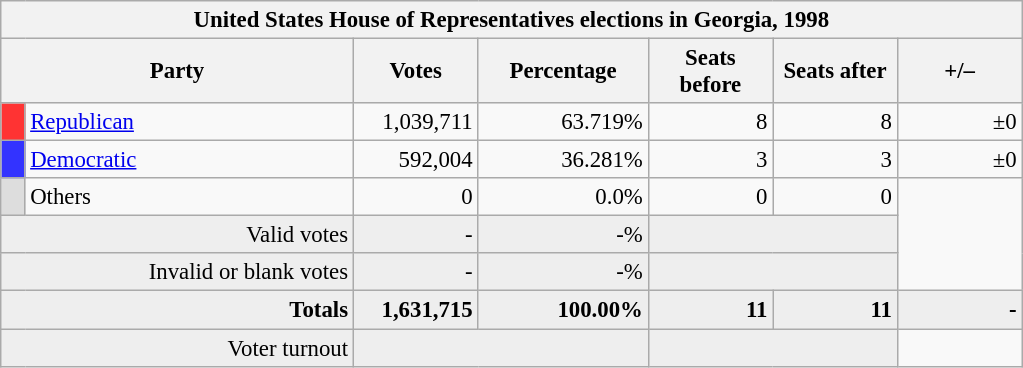<table class="wikitable" style="font-size: 95%;">
<tr>
<th colspan="7">United States House of Representatives elections in Georgia, 1998</th>
</tr>
<tr>
<th colspan=2 style="width: 15em">Party</th>
<th style="width: 5em">Votes</th>
<th style="width: 7em">Percentage</th>
<th style="width: 5em">Seats before</th>
<th style="width: 5em">Seats after</th>
<th style="width: 5em">+/–</th>
</tr>
<tr>
<th style="background-color:#FF3333; width: 3px"></th>
<td style="width: 130px"><a href='#'>Republican</a></td>
<td align="right">1,039,711</td>
<td align="right">63.719%</td>
<td align="right">8</td>
<td align="right">8</td>
<td align="right">±0</td>
</tr>
<tr>
<th style="background-color:#3333FF; width: 3px"></th>
<td style="width: 130px"><a href='#'>Democratic</a></td>
<td align="right">592,004</td>
<td align="right">36.281%</td>
<td align="right">3</td>
<td align="right">3</td>
<td align="right">±0</td>
</tr>
<tr>
<th style="background-color:#DDDDDD; width: 3px"></th>
<td style="width: 130px">Others</td>
<td align="right">0</td>
<td align="right">0.0%</td>
<td align="right">0</td>
<td align="right">0</td>
</tr>
<tr bgcolor="#EEEEEE">
<td colspan="2" align="right">Valid votes</td>
<td align="right">-</td>
<td align="right">-%</td>
<td colspan="2" align="right"></td>
</tr>
<tr bgcolor="#EEEEEE">
<td colspan="2" align="right">Invalid or blank votes</td>
<td align="right">-</td>
<td align="right">-%</td>
<td colspan="2" align="right"></td>
</tr>
<tr bgcolor="#EEEEEE">
<td colspan="2" align="right"><strong>Totals</strong></td>
<td align="right"><strong>1,631,715</strong></td>
<td align="right"><strong>100.00%</strong></td>
<td align="right"><strong>11</strong></td>
<td align="right"><strong>11</strong></td>
<td align="right"><strong>-</strong></td>
</tr>
<tr bgcolor="#EEEEEE">
<td colspan="2" align="right">Voter turnout</td>
<td colspan="2" align="right"></td>
<td colspan="2" align="right"></td>
</tr>
</table>
